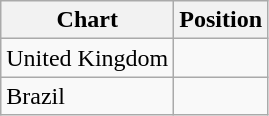<table class="wikitable sortable">
<tr>
<th>Chart</th>
<th>Position</th>
</tr>
<tr>
<td>United Kingdom</td>
<td></td>
</tr>
<tr>
<td>Brazil</td>
<td></td>
</tr>
</table>
